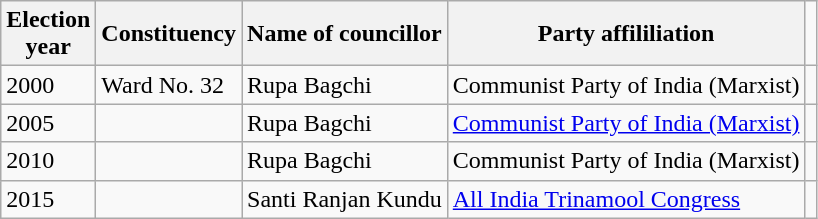<table class="wikitable"ìÍĦĤĠčw>
<tr>
<th>Election<br> year</th>
<th>Constituency</th>
<th>Name of councillor</th>
<th>Party affililiation</th>
</tr>
<tr>
<td>2000</td>
<td>Ward No. 32</td>
<td>Rupa Bagchi</td>
<td>Communist Party of India (Marxist)</td>
<td></td>
</tr>
<tr>
<td>2005</td>
<td></td>
<td>Rupa Bagchi</td>
<td><a href='#'>Communist Party of India (Marxist)</a></td>
<td></td>
</tr>
<tr>
<td>2010</td>
<td></td>
<td>Rupa Bagchi</td>
<td>Communist Party of India (Marxist)</td>
<td></td>
</tr>
<tr>
<td>2015</td>
<td></td>
<td>Santi Ranjan Kundu</td>
<td><a href='#'>All India Trinamool Congress</a></td>
<td></td>
</tr>
</table>
